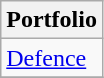<table class="wikitable">
<tr>
<th>Portfolio</th>
</tr>
<tr>
<td><a href='#'>Defence</a></td>
</tr>
<tr>
</tr>
</table>
